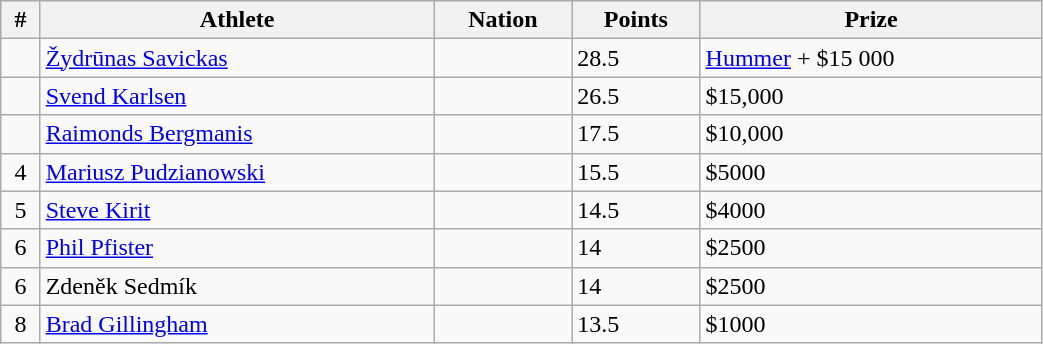<table class="wikitable" style="display: inline-table;width: 55%;">
<tr>
<th scope="col">#</th>
<th scope="col">Athlete</th>
<th scope="col">Nation</th>
<th scope="col">Points</th>
<th scope="col">Prize</th>
</tr>
<tr>
<td align="center"></td>
<td><a href='#'>Žydrūnas Savickas</a></td>
<td></td>
<td>28.5</td>
<td><a href='#'>Hummer</a> + $15 000</td>
</tr>
<tr>
<td align="center"></td>
<td><a href='#'>Svend Karlsen</a></td>
<td></td>
<td>26.5</td>
<td>$15,000</td>
</tr>
<tr>
<td align="center"></td>
<td><a href='#'>Raimonds Bergmanis</a></td>
<td></td>
<td>17.5</td>
<td>$10,000</td>
</tr>
<tr>
<td align="center">4</td>
<td><a href='#'>Mariusz Pudzianowski</a></td>
<td></td>
<td>15.5</td>
<td>$5000</td>
</tr>
<tr>
<td align="center">5</td>
<td><a href='#'>Steve Kirit</a></td>
<td></td>
<td>14.5</td>
<td>$4000</td>
</tr>
<tr>
<td align="center">6</td>
<td><a href='#'>Phil Pfister</a></td>
<td></td>
<td>14</td>
<td>$2500</td>
</tr>
<tr>
<td align="center">6</td>
<td>Zdeněk Sedmík</td>
<td></td>
<td>14</td>
<td>$2500</td>
</tr>
<tr>
<td align="center">8</td>
<td><a href='#'>Brad Gillingham</a></td>
<td></td>
<td>13.5</td>
<td>$1000</td>
</tr>
</table>
